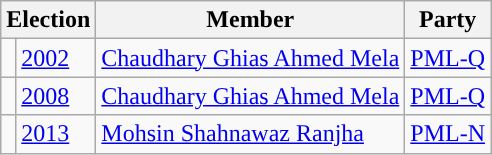<table class="wikitable">
<tr>
<th colspan="2">Election</th>
<th>Member</th>
<th>Party</th>
</tr>
<tr>
<td style="background-color: "></td>
<td><a href='#'>2002</a></td>
<td><a href='#'>Chaudhary Ghias Ahmed Mela</a></td>
<td><a href='#'>PML-Q</a></td>
</tr>
<tr>
<td style="background-color: "></td>
<td><a href='#'>2008</a></td>
<td><a href='#'>Chaudhary Ghias Ahmed Mela</a></td>
<td><a href='#'>PML-Q</a></td>
</tr>
<tr>
<td style="background-color: "></td>
<td><a href='#'>2013</a></td>
<td><a href='#'>Mohsin Shahnawaz Ranjha</a></td>
<td><a href='#'>PML-N</a></td>
</tr>
</table>
